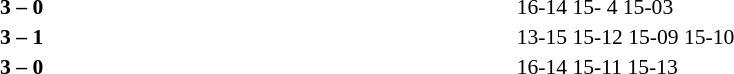<table width=100% cellspacing=1>
<tr>
<th width=20%></th>
<th width=12%></th>
<th width=20%></th>
<th width=33%></th>
<td></td>
</tr>
<tr style=font-size:90%>
<td align=right></td>
<td align=center><strong>3 – 0</strong></td>
<td></td>
<td>16-14 15- 4 15-03</td>
<td></td>
</tr>
<tr style=font-size:90%>
<td align=right></td>
<td align=center><strong>3 – 1</strong></td>
<td></td>
<td>13-15 15-12 15-09 15-10</td>
<td></td>
</tr>
<tr style=font-size:90%>
<td align=right></td>
<td align=center><strong>3 – 0</strong></td>
<td></td>
<td>16-14 15-11 15-13</td>
</tr>
</table>
